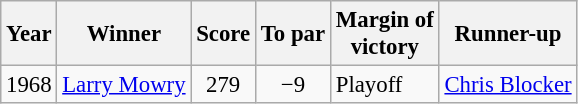<table class=wikitable style="font-size:95%">
<tr>
<th>Year</th>
<th>Winner</th>
<th>Score</th>
<th>To par</th>
<th>Margin of<br>victory</th>
<th>Runner-up</th>
</tr>
<tr>
<td>1968</td>
<td> <a href='#'>Larry Mowry</a></td>
<td align=center>279</td>
<td align=center>−9</td>
<td>Playoff</td>
<td> <a href='#'>Chris Blocker</a></td>
</tr>
</table>
